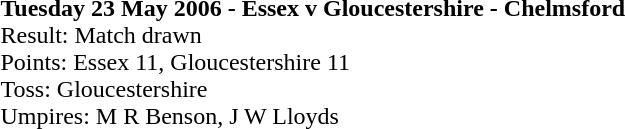<table>
<tr>
<td><strong>Tuesday 23 May 2006 - Essex 	v 	Gloucestershire - Chelmsford</strong><br>Result: Match drawn<br>
Points: Essex 11, Gloucestershire 11<br>Toss: Gloucestershire<br>
Umpires: M R Benson, J W Lloyds<br></td>
</tr>
</table>
